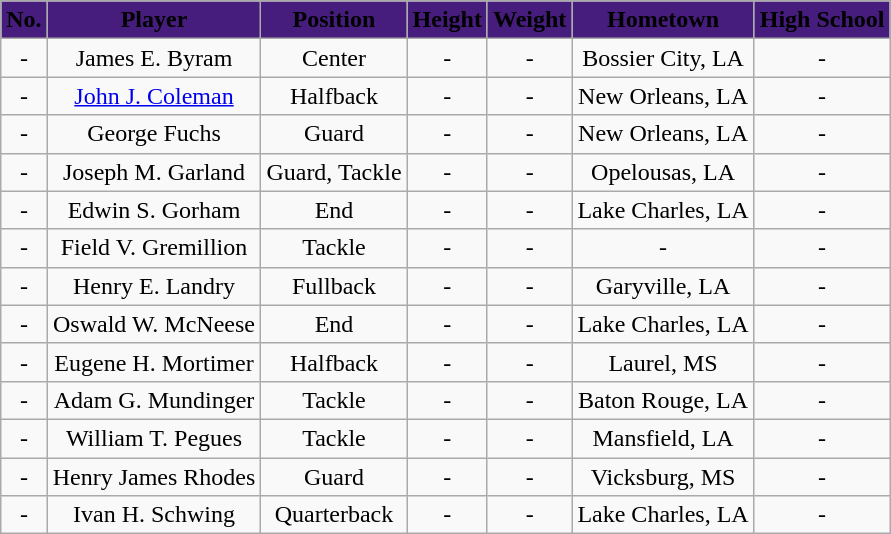<table class="wikitable">
<tr style="text-align:center;">
<th style="background:#461d7c;" align="center"><span>No.</span></th>
<th style="background:#461d7c;" align="center"><span>Player</span></th>
<th style="background:#461d7c;" align="center"><span>Position</span></th>
<th style="background:#461d7c;" align="center"><span>Height</span></th>
<th style="background:#461d7c;" align="center"><span>Weight</span></th>
<th style="background:#461d7c;" align="center"><span>Hometown</span></th>
<th style="background:#461d7c;" align="center"><span>High School</span></th>
</tr>
<tr style="text-align:center;">
<td>-</td>
<td>James E. Byram</td>
<td>Center</td>
<td>-</td>
<td>-</td>
<td>Bossier City, LA</td>
<td>-</td>
</tr>
<tr style="text-align:center;">
<td>-</td>
<td><a href='#'>John J. Coleman</a></td>
<td>Halfback</td>
<td>-</td>
<td>-</td>
<td>New Orleans, LA</td>
<td>-</td>
</tr>
<tr style="text-align:center;">
<td>-</td>
<td>George Fuchs</td>
<td>Guard</td>
<td>-</td>
<td>-</td>
<td>New Orleans, LA</td>
<td>-</td>
</tr>
<tr style="text-align:center;">
<td>-</td>
<td>Joseph M. Garland</td>
<td>Guard, Tackle</td>
<td>-</td>
<td>-</td>
<td>Opelousas, LA</td>
<td>-</td>
</tr>
<tr style="text-align:center;">
<td>-</td>
<td>Edwin S. Gorham</td>
<td>End</td>
<td>-</td>
<td>-</td>
<td>Lake Charles, LA</td>
<td>-</td>
</tr>
<tr style="text-align:center;">
<td>-</td>
<td>Field V. Gremillion</td>
<td>Tackle</td>
<td>-</td>
<td>-</td>
<td>-</td>
<td>-</td>
</tr>
<tr style="text-align:center;">
<td>-</td>
<td>Henry E. Landry</td>
<td>Fullback</td>
<td>-</td>
<td>-</td>
<td>Garyville, LA</td>
<td>-</td>
</tr>
<tr style="text-align:center;">
<td>-</td>
<td>Oswald W. McNeese</td>
<td>End</td>
<td>-</td>
<td>-</td>
<td>Lake Charles, LA</td>
<td>-</td>
</tr>
<tr style="text-align:center;">
<td>-</td>
<td>Eugene H. Mortimer</td>
<td>Halfback</td>
<td>-</td>
<td>-</td>
<td>Laurel, MS</td>
<td>-</td>
</tr>
<tr style="text-align:center;">
<td>-</td>
<td>Adam G. Mundinger</td>
<td>Tackle</td>
<td>-</td>
<td>-</td>
<td>Baton Rouge, LA</td>
<td>-</td>
</tr>
<tr style="text-align:center;">
<td>-</td>
<td>William T. Pegues</td>
<td>Tackle</td>
<td>-</td>
<td>-</td>
<td>Mansfield, LA</td>
<td>-</td>
</tr>
<tr style="text-align:center;">
<td>-</td>
<td>Henry James Rhodes</td>
<td>Guard</td>
<td>-</td>
<td>-</td>
<td>Vicksburg, MS</td>
<td>-</td>
</tr>
<tr style="text-align:center;">
<td>-</td>
<td>Ivan H. Schwing</td>
<td>Quarterback</td>
<td>-</td>
<td>-</td>
<td>Lake Charles, LA</td>
<td>-</td>
</tr>
</table>
